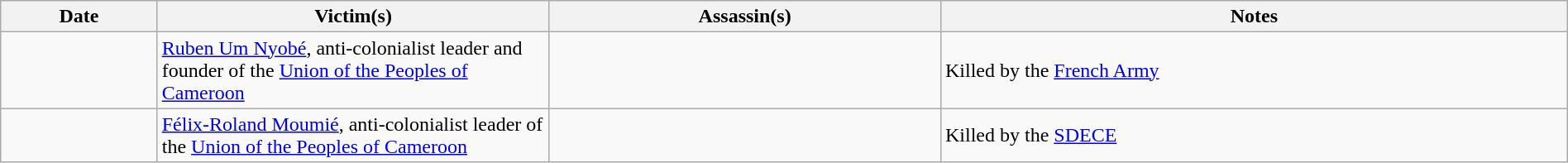<table class="wikitable sortable" style="width:100%">
<tr>
<th style="width:10%">Date</th>
<th style="width:25%">Victim(s)</th>
<th style="width:25%">Assassin(s)</th>
<th style="width:40%">Notes</th>
</tr>
<tr>
<td></td>
<td><a href='#'>Ruben Um Nyobé</a>, anti-colonialist leader and founder of the <a href='#'>Union of the Peoples of Cameroon</a></td>
<td></td>
<td>Killed by the <a href='#'>French Army</a></td>
</tr>
<tr>
<td></td>
<td><a href='#'>Félix-Roland Moumié</a>, anti-colonialist leader of the <a href='#'>Union of the Peoples of Cameroon</a></td>
<td></td>
<td>Killed by the <a href='#'>SDECE</a></td>
</tr>
</table>
